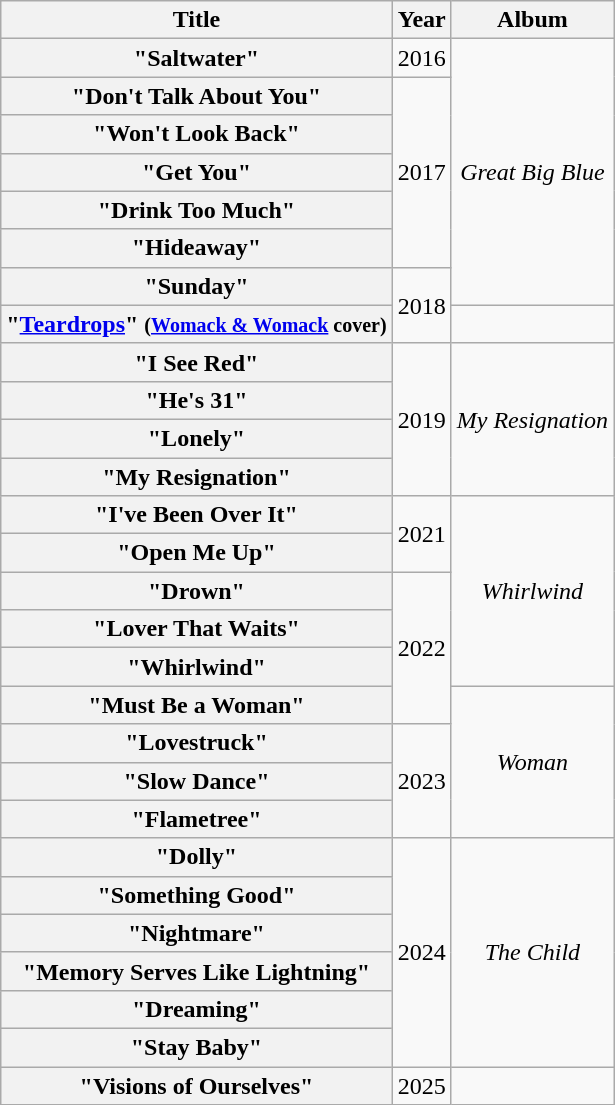<table class="wikitable plainrowheaders" style="text-align:center;">
<tr>
<th scope="col">Title</th>
<th scope="col">Year</th>
<th scope="col">Album</th>
</tr>
<tr>
<th scope="row">"Saltwater"</th>
<td>2016</td>
<td rowspan="7"><em>Great Big Blue</em></td>
</tr>
<tr>
<th scope="row">"Don't Talk About You"</th>
<td rowspan="5">2017</td>
</tr>
<tr>
<th scope="row">"Won't Look Back"</th>
</tr>
<tr>
<th scope="row">"Get You"</th>
</tr>
<tr>
<th scope="row">"Drink Too Much"</th>
</tr>
<tr>
<th scope="row">"Hideaway"</th>
</tr>
<tr>
<th scope="row">"Sunday"</th>
<td rowspan="2">2018</td>
</tr>
<tr>
<th scope="row">"<a href='#'>Teardrops</a>" <small>(<a href='#'>Womack & Womack</a> cover)</small></th>
<td></td>
</tr>
<tr>
<th scope="row">"I See Red"</th>
<td rowspan="4">2019</td>
<td rowspan="4"><em>My Resignation</em></td>
</tr>
<tr>
<th scope="row">"He's 31"</th>
</tr>
<tr>
<th scope="row">"Lonely"</th>
</tr>
<tr>
<th scope="row">"My Resignation"</th>
</tr>
<tr>
<th scope="row">"I've Been Over It"</th>
<td rowspan="2">2021</td>
<td rowspan="5"><em>Whirlwind</em></td>
</tr>
<tr>
<th scope="row">"Open Me Up"</th>
</tr>
<tr>
<th scope="row">"Drown"</th>
<td rowspan="4">2022</td>
</tr>
<tr>
<th scope="row">"Lover That Waits"</th>
</tr>
<tr>
<th scope="row">"Whirlwind"</th>
</tr>
<tr>
<th scope="row">"Must Be a Woman"</th>
<td rowspan="4"><em>Woman</em></td>
</tr>
<tr>
<th scope="row">"Lovestruck"</th>
<td rowspan="3">2023</td>
</tr>
<tr>
<th scope="row">"Slow Dance"</th>
</tr>
<tr>
<th scope="row">"Flametree"</th>
</tr>
<tr>
<th scope="row">"Dolly"</th>
<td rowspan="6">2024</td>
<td rowspan="6"><em>The Child</em></td>
</tr>
<tr>
<th scope="row">"Something Good"</th>
</tr>
<tr>
<th scope="row">"Nightmare"</th>
</tr>
<tr>
<th scope="row">"Memory Serves Like Lightning"</th>
</tr>
<tr>
<th scope="row">"Dreaming"</th>
</tr>
<tr>
<th scope="row">"Stay Baby"</th>
</tr>
<tr>
<th scope="row">"Visions of Ourselves"</th>
<td>2025</td>
<td></td>
</tr>
</table>
